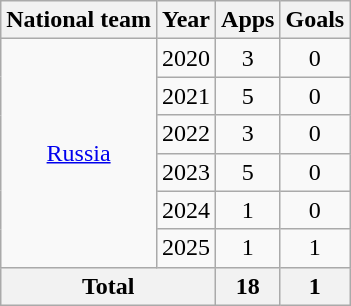<table class=wikitable style=text-align:center>
<tr>
<th>National team</th>
<th>Year</th>
<th>Apps</th>
<th>Goals</th>
</tr>
<tr>
<td rowspan="6"><a href='#'>Russia</a></td>
<td>2020</td>
<td>3</td>
<td>0</td>
</tr>
<tr>
<td>2021</td>
<td>5</td>
<td>0</td>
</tr>
<tr>
<td>2022</td>
<td>3</td>
<td>0</td>
</tr>
<tr>
<td>2023</td>
<td>5</td>
<td>0</td>
</tr>
<tr>
<td>2024</td>
<td>1</td>
<td>0</td>
</tr>
<tr>
<td>2025</td>
<td>1</td>
<td>1</td>
</tr>
<tr>
<th colspan=2>Total</th>
<th>18</th>
<th>1</th>
</tr>
</table>
